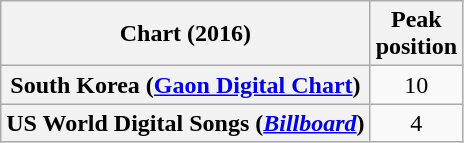<table class="wikitable sortable plainrowheaders" style="text-align:center">
<tr>
<th scope="col">Chart (2016)</th>
<th scope="col">Peak<br>position</th>
</tr>
<tr>
<th scope="row">South Korea (<a href='#'>Gaon Digital Chart</a>)</th>
<td>10</td>
</tr>
<tr>
<th scope="row">US World Digital Songs (<a href='#'><em>Billboard</em></a>)</th>
<td>4</td>
</tr>
</table>
